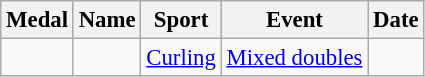<table class="wikitable sortable" style="font-size: 95%">
<tr>
<th>Medal</th>
<th>Name</th>
<th>Sport</th>
<th>Event</th>
<th>Date</th>
</tr>
<tr>
<td></td>
<td></td>
<td><a href='#'>Curling</a></td>
<td><a href='#'>Mixed doubles</a></td>
<td></td>
</tr>
</table>
